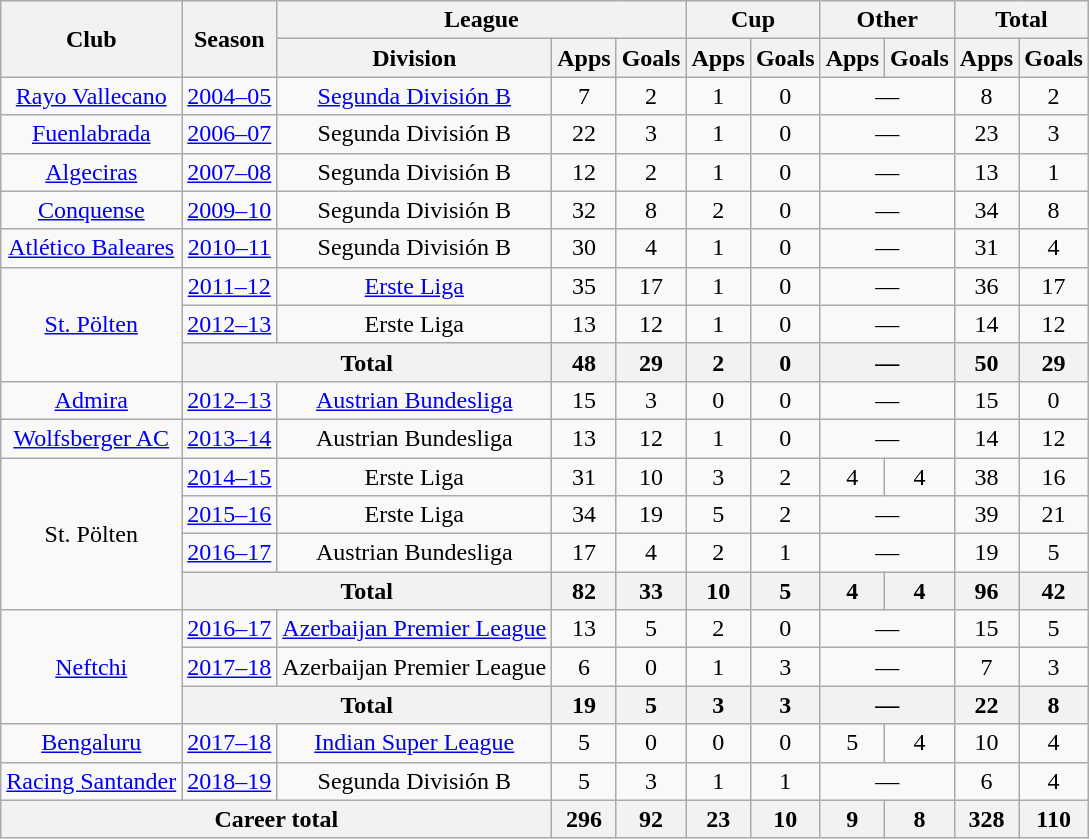<table class="wikitable" style="text-align: center;">
<tr>
<th rowspan="2">Club</th>
<th rowspan="2">Season</th>
<th colspan="3">League</th>
<th colspan="2">Cup</th>
<th colspan="2">Other</th>
<th colspan="2">Total</th>
</tr>
<tr>
<th>Division</th>
<th>Apps</th>
<th>Goals</th>
<th>Apps</th>
<th>Goals</th>
<th>Apps</th>
<th>Goals</th>
<th>Apps</th>
<th>Goals</th>
</tr>
<tr>
<td rowspan="1"><a href='#'>Rayo Vallecano</a></td>
<td><a href='#'>2004–05</a></td>
<td><a href='#'>Segunda División B</a></td>
<td>7</td>
<td>2</td>
<td>1</td>
<td>0</td>
<td colspan="2">—</td>
<td>8</td>
<td>2</td>
</tr>
<tr>
<td><a href='#'>Fuenlabrada</a></td>
<td><a href='#'>2006–07</a></td>
<td>Segunda División B</td>
<td>22</td>
<td>3</td>
<td>1</td>
<td>0</td>
<td colspan="2">—</td>
<td>23</td>
<td>3</td>
</tr>
<tr>
<td><a href='#'>Algeciras</a></td>
<td><a href='#'>2007–08</a></td>
<td>Segunda División B</td>
<td>12</td>
<td>2</td>
<td>1</td>
<td>0</td>
<td colspan="2">—</td>
<td>13</td>
<td>1</td>
</tr>
<tr>
<td><a href='#'>Conquense</a></td>
<td><a href='#'>2009–10</a></td>
<td>Segunda División B</td>
<td>32</td>
<td>8</td>
<td>2</td>
<td>0</td>
<td colspan="2">—</td>
<td>34</td>
<td>8</td>
</tr>
<tr>
<td><a href='#'>Atlético Baleares</a></td>
<td><a href='#'>2010–11</a></td>
<td>Segunda División B</td>
<td>30</td>
<td>4</td>
<td>1</td>
<td>0</td>
<td colspan="2">—</td>
<td>31</td>
<td>4</td>
</tr>
<tr>
<td rowspan="3"><a href='#'>St. Pölten</a></td>
<td><a href='#'>2011–12</a></td>
<td><a href='#'>Erste Liga</a></td>
<td>35</td>
<td>17</td>
<td>1</td>
<td>0</td>
<td colspan="2">—</td>
<td>36</td>
<td>17</td>
</tr>
<tr>
<td><a href='#'>2012–13</a></td>
<td>Erste Liga</td>
<td>13</td>
<td>12</td>
<td>1</td>
<td>0</td>
<td colspan="2">—</td>
<td>14</td>
<td>12</td>
</tr>
<tr>
<th colspan="2">Total</th>
<th>48</th>
<th>29</th>
<th>2</th>
<th>0</th>
<th colspan="2">—</th>
<th>50</th>
<th>29</th>
</tr>
<tr>
<td><a href='#'>Admira</a></td>
<td><a href='#'>2012–13</a></td>
<td><a href='#'>Austrian Bundesliga</a></td>
<td>15</td>
<td>3</td>
<td>0</td>
<td>0</td>
<td colspan="2">—</td>
<td>15</td>
<td>0</td>
</tr>
<tr>
<td><a href='#'>Wolfsberger AC</a></td>
<td><a href='#'>2013–14</a></td>
<td>Austrian Bundesliga</td>
<td>13</td>
<td>12</td>
<td>1</td>
<td>0</td>
<td colspan="2">—</td>
<td>14</td>
<td>12</td>
</tr>
<tr>
<td rowspan="4">St. Pölten</td>
<td><a href='#'>2014–15</a></td>
<td>Erste Liga</td>
<td>31</td>
<td>10</td>
<td>3</td>
<td>2</td>
<td>4</td>
<td>4</td>
<td>38</td>
<td>16</td>
</tr>
<tr>
<td><a href='#'>2015–16</a></td>
<td>Erste Liga</td>
<td>34</td>
<td>19</td>
<td>5</td>
<td>2</td>
<td colspan="2">—</td>
<td>39</td>
<td>21</td>
</tr>
<tr>
<td><a href='#'>2016–17</a></td>
<td>Austrian Bundesliga</td>
<td>17</td>
<td>4</td>
<td>2</td>
<td>1</td>
<td colspan="2">—</td>
<td>19</td>
<td>5</td>
</tr>
<tr>
<th colspan="2">Total</th>
<th>82</th>
<th>33</th>
<th>10</th>
<th>5</th>
<th>4</th>
<th>4</th>
<th>96</th>
<th>42</th>
</tr>
<tr>
<td rowspan="3"><a href='#'>Neftchi</a></td>
<td><a href='#'>2016–17</a></td>
<td><a href='#'>Azerbaijan Premier League</a></td>
<td>13</td>
<td>5</td>
<td>2</td>
<td>0</td>
<td colspan="2">—</td>
<td>15</td>
<td>5</td>
</tr>
<tr>
<td><a href='#'>2017–18</a></td>
<td>Azerbaijan Premier League</td>
<td>6</td>
<td>0</td>
<td>1</td>
<td>3</td>
<td colspan="2">—</td>
<td>7</td>
<td>3</td>
</tr>
<tr>
<th colspan="2">Total</th>
<th>19</th>
<th>5</th>
<th>3</th>
<th>3</th>
<th colspan="2">—</th>
<th>22</th>
<th>8</th>
</tr>
<tr>
<td><a href='#'>Bengaluru</a></td>
<td><a href='#'>2017–18</a></td>
<td><a href='#'>Indian Super League</a></td>
<td>5</td>
<td>0</td>
<td>0</td>
<td>0</td>
<td>5</td>
<td>4</td>
<td>10</td>
<td>4</td>
</tr>
<tr>
<td><a href='#'>Racing Santander</a></td>
<td><a href='#'>2018–19</a></td>
<td>Segunda División B</td>
<td>5</td>
<td>3</td>
<td>1</td>
<td>1</td>
<td colspan="2">—</td>
<td>6</td>
<td>4</td>
</tr>
<tr>
<th colspan="3">Career total</th>
<th>296</th>
<th>92</th>
<th>23</th>
<th>10</th>
<th>9</th>
<th>8</th>
<th>328</th>
<th>110</th>
</tr>
</table>
